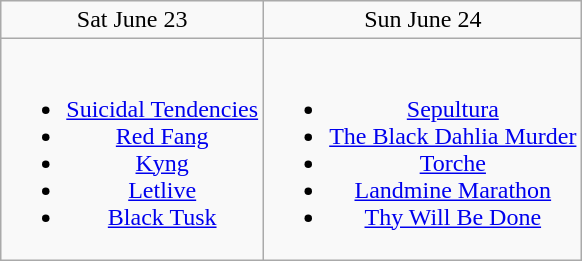<table class="wikitable plainrowheaders" style="text-align:center;" border="1">
<tr>
<td>Sat June 23</td>
<td>Sun June 24</td>
</tr>
<tr>
<td><br><ul><li><a href='#'>Suicidal Tendencies</a></li><li><a href='#'>Red Fang</a></li><li><a href='#'>Kyng</a></li><li><a href='#'>Letlive</a></li><li><a href='#'>Black Tusk</a></li></ul></td>
<td><br><ul><li><a href='#'>Sepultura</a></li><li><a href='#'>The Black Dahlia Murder</a></li><li><a href='#'>Torche</a></li><li><a href='#'>Landmine Marathon</a></li><li><a href='#'>Thy Will Be Done</a></li></ul></td>
</tr>
</table>
